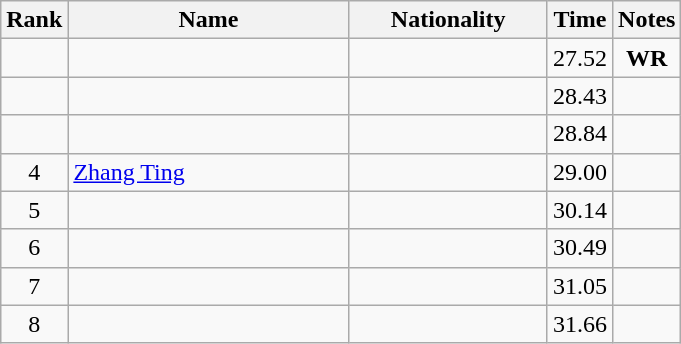<table class="wikitable sortable" style="text-align:center">
<tr>
<th>Rank</th>
<th style="width:180px">Name</th>
<th style="width:125px">Nationality</th>
<th>Time</th>
<th>Notes</th>
</tr>
<tr>
<td></td>
<td style="text-align:left;"></td>
<td style="text-align:left;"></td>
<td>27.52</td>
<td><strong>WR</strong></td>
</tr>
<tr>
<td></td>
<td style="text-align:left;"></td>
<td style="text-align:left;"></td>
<td>28.43</td>
<td></td>
</tr>
<tr>
<td></td>
<td style="text-align:left;"></td>
<td style="text-align:left;"></td>
<td>28.84</td>
<td></td>
</tr>
<tr>
<td>4</td>
<td style="text-align:left;"><a href='#'>Zhang Ting</a></td>
<td style="text-align:left;"></td>
<td>29.00</td>
<td></td>
</tr>
<tr>
<td>5</td>
<td style="text-align:left;"></td>
<td style="text-align:left;"></td>
<td>30.14</td>
<td></td>
</tr>
<tr>
<td>6</td>
<td style="text-align:left;"></td>
<td style="text-align:left;"></td>
<td>30.49</td>
<td></td>
</tr>
<tr>
<td>7</td>
<td style="text-align:left;"></td>
<td style="text-align:left;"></td>
<td>31.05</td>
<td></td>
</tr>
<tr>
<td>8</td>
<td style="text-align:left;"></td>
<td style="text-align:left;"></td>
<td>31.66</td>
<td></td>
</tr>
</table>
